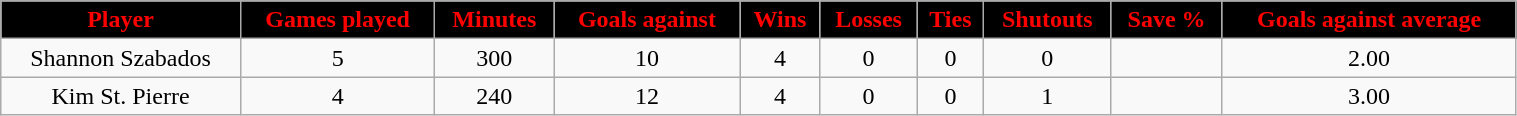<table class="wikitable" style="width:80%;">
<tr style="text-align:center; background:black; color:red;">
<td><strong>Player</strong></td>
<td><strong>Games played</strong></td>
<td><strong>Minutes</strong></td>
<td><strong>Goals against</strong></td>
<td><strong>Wins</strong></td>
<td><strong>Losses</strong></td>
<td><strong>Ties</strong></td>
<td><strong>Shutouts</strong></td>
<td><strong>Save %</strong></td>
<td><strong>Goals against average</strong></td>
</tr>
<tr style="text-align:center;" bgcolor="">
<td>Shannon Szabados</td>
<td>5</td>
<td>300</td>
<td>10</td>
<td>4</td>
<td>0</td>
<td>0</td>
<td>0</td>
<td></td>
<td>2.00</td>
</tr>
<tr style="text-align:center;" bgcolor="">
<td>Kim St. Pierre</td>
<td>4</td>
<td>240</td>
<td>12</td>
<td>4</td>
<td>0</td>
<td>0</td>
<td>1</td>
<td></td>
<td>3.00</td>
</tr>
</table>
